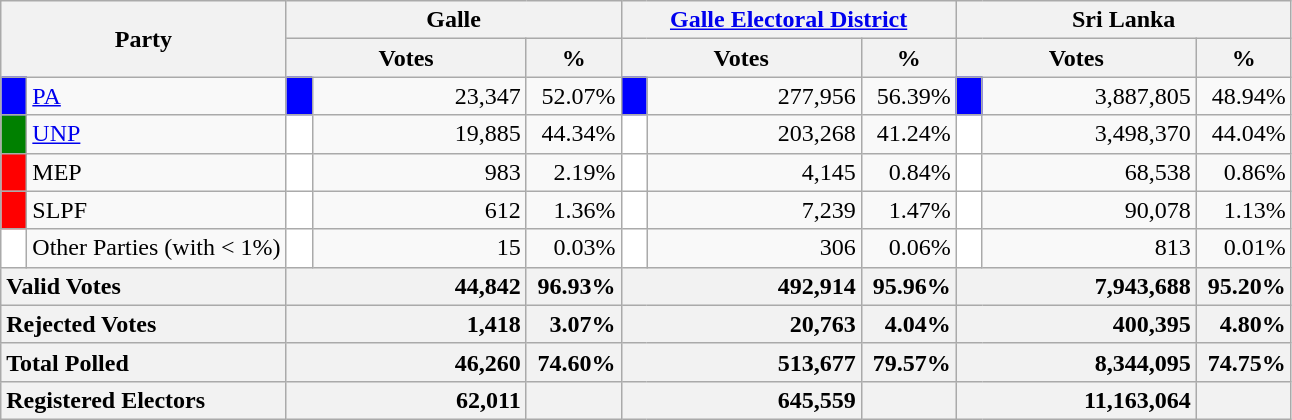<table class="wikitable">
<tr>
<th colspan="2" width="144px"rowspan="2">Party</th>
<th colspan="3" width="216px">Galle</th>
<th colspan="3" width="216px"><a href='#'>Galle Electoral District</a></th>
<th colspan="3" width="216px">Sri Lanka</th>
</tr>
<tr>
<th colspan="2" width="144px">Votes</th>
<th>%</th>
<th colspan="2" width="144px">Votes</th>
<th>%</th>
<th colspan="2" width="144px">Votes</th>
<th>%</th>
</tr>
<tr>
<td style="background-color:blue;" width="10px"></td>
<td style="text-align:left;"><a href='#'>PA</a></td>
<td style="background-color:blue;" width="10px"></td>
<td style="text-align:right;">23,347</td>
<td style="text-align:right;">52.07%</td>
<td style="background-color:blue;" width="10px"></td>
<td style="text-align:right;">277,956</td>
<td style="text-align:right;">56.39%</td>
<td style="background-color:blue;" width="10px"></td>
<td style="text-align:right;">3,887,805</td>
<td style="text-align:right;">48.94%</td>
</tr>
<tr>
<td style="background-color:green;" width="10px"></td>
<td style="text-align:left;"><a href='#'>UNP</a></td>
<td style="background-color:white;" width="10px"></td>
<td style="text-align:right;">19,885</td>
<td style="text-align:right;">44.34%</td>
<td style="background-color:white;" width="10px"></td>
<td style="text-align:right;">203,268</td>
<td style="text-align:right;">41.24%</td>
<td style="background-color:white;" width="10px"></td>
<td style="text-align:right;">3,498,370</td>
<td style="text-align:right;">44.04%</td>
</tr>
<tr>
<td style="background-color:red;" width="10px"></td>
<td style="text-align:left;">MEP</td>
<td style="background-color:white;" width="10px"></td>
<td style="text-align:right;">983</td>
<td style="text-align:right;">2.19%</td>
<td style="background-color:white;" width="10px"></td>
<td style="text-align:right;">4,145</td>
<td style="text-align:right;">0.84%</td>
<td style="background-color:white;" width="10px"></td>
<td style="text-align:right;">68,538</td>
<td style="text-align:right;">0.86%</td>
</tr>
<tr>
<td style="background-color:red;" width="10px"></td>
<td style="text-align:left;">SLPF</td>
<td style="background-color:white;" width="10px"></td>
<td style="text-align:right;">612</td>
<td style="text-align:right;">1.36%</td>
<td style="background-color:white;" width="10px"></td>
<td style="text-align:right;">7,239</td>
<td style="text-align:right;">1.47%</td>
<td style="background-color:white;" width="10px"></td>
<td style="text-align:right;">90,078</td>
<td style="text-align:right;">1.13%</td>
</tr>
<tr>
<td style="background-color:white;" width="10px"></td>
<td style="text-align:left;">Other Parties (with < 1%)</td>
<td style="background-color:white;" width="10px"></td>
<td style="text-align:right;">15</td>
<td style="text-align:right;">0.03%</td>
<td style="background-color:white;" width="10px"></td>
<td style="text-align:right;">306</td>
<td style="text-align:right;">0.06%</td>
<td style="background-color:white;" width="10px"></td>
<td style="text-align:right;">813</td>
<td style="text-align:right;">0.01%</td>
</tr>
<tr>
<th colspan="2" width="144px"style="text-align:left;">Valid Votes</th>
<th style="text-align:right;"colspan="2" width="144px">44,842</th>
<th style="text-align:right;">96.93%</th>
<th style="text-align:right;"colspan="2" width="144px">492,914</th>
<th style="text-align:right;">95.96%</th>
<th style="text-align:right;"colspan="2" width="144px">7,943,688</th>
<th style="text-align:right;">95.20%</th>
</tr>
<tr>
<th colspan="2" width="144px"style="text-align:left;">Rejected Votes</th>
<th style="text-align:right;"colspan="2" width="144px">1,418</th>
<th style="text-align:right;">3.07%</th>
<th style="text-align:right;"colspan="2" width="144px">20,763</th>
<th style="text-align:right;">4.04%</th>
<th style="text-align:right;"colspan="2" width="144px">400,395</th>
<th style="text-align:right;">4.80%</th>
</tr>
<tr>
<th colspan="2" width="144px"style="text-align:left;">Total Polled</th>
<th style="text-align:right;"colspan="2" width="144px">46,260</th>
<th style="text-align:right;">74.60%</th>
<th style="text-align:right;"colspan="2" width="144px">513,677</th>
<th style="text-align:right;">79.57%</th>
<th style="text-align:right;"colspan="2" width="144px">8,344,095</th>
<th style="text-align:right;">74.75%</th>
</tr>
<tr>
<th colspan="2" width="144px"style="text-align:left;">Registered Electors</th>
<th style="text-align:right;"colspan="2" width="144px">62,011</th>
<th></th>
<th style="text-align:right;"colspan="2" width="144px">645,559</th>
<th></th>
<th style="text-align:right;"colspan="2" width="144px">11,163,064</th>
<th></th>
</tr>
</table>
